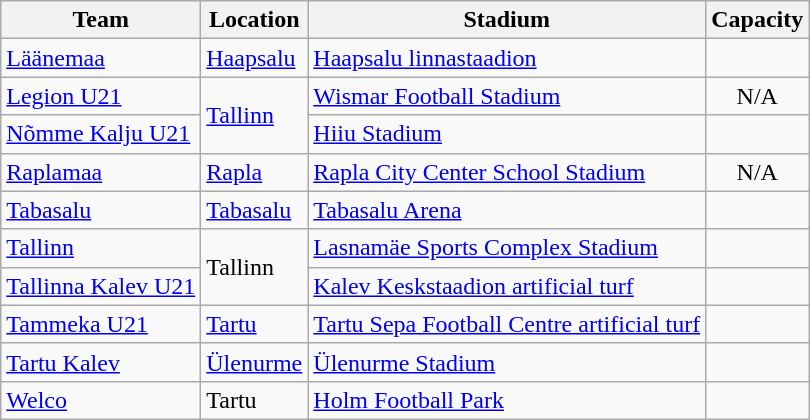<table class="wikitable sortable">
<tr>
<th>Team</th>
<th>Location</th>
<th>Stadium</th>
<th>Capacity</th>
</tr>
<tr>
<td><a href='#'>Läänemaa</a></td>
<td><a href='#'>Haapsalu</a></td>
<td><a href='#'>Haapsalu linnastaadion</a></td>
<td align=center></td>
</tr>
<tr>
<td><a href='#'>Legion U21</a></td>
<td rowspan=2><a href='#'>Tallinn</a></td>
<td><a href='#'>Wismar Football Stadium</a></td>
<td align=center>N/A</td>
</tr>
<tr>
<td><a href='#'>Nõmme Kalju U21</a></td>
<td><a href='#'>Hiiu Stadium</a></td>
<td align=center></td>
</tr>
<tr>
<td><a href='#'>Raplamaa</a></td>
<td><a href='#'>Rapla</a></td>
<td><a href='#'>Rapla City Center School Stadium</a></td>
<td align=center>N/A</td>
</tr>
<tr>
<td><a href='#'>Tabasalu</a></td>
<td><a href='#'>Tabasalu</a></td>
<td><a href='#'>Tabasalu Arena</a></td>
<td align=center></td>
</tr>
<tr>
<td><a href='#'>Tallinn</a></td>
<td rowspan=2>Tallinn</td>
<td><a href='#'>Lasnamäe Sports Complex Stadium</a></td>
<td align=center></td>
</tr>
<tr>
<td><a href='#'>Tallinna Kalev U21</a></td>
<td><a href='#'>Kalev Keskstaadion artificial turf</a></td>
<td align=center></td>
</tr>
<tr>
<td><a href='#'>Tammeka U21</a></td>
<td><a href='#'>Tartu</a></td>
<td><a href='#'>Tartu Sepa Football Centre artificial turf</a></td>
<td align=center></td>
</tr>
<tr>
<td><a href='#'>Tartu Kalev</a></td>
<td><a href='#'>Ülenurme</a></td>
<td><a href='#'>Ülenurme Stadium</a></td>
<td align=center></td>
</tr>
<tr>
<td><a href='#'>Welco</a></td>
<td>Tartu</td>
<td><a href='#'>Holm Football Park</a></td>
<td align=center></td>
</tr>
</table>
